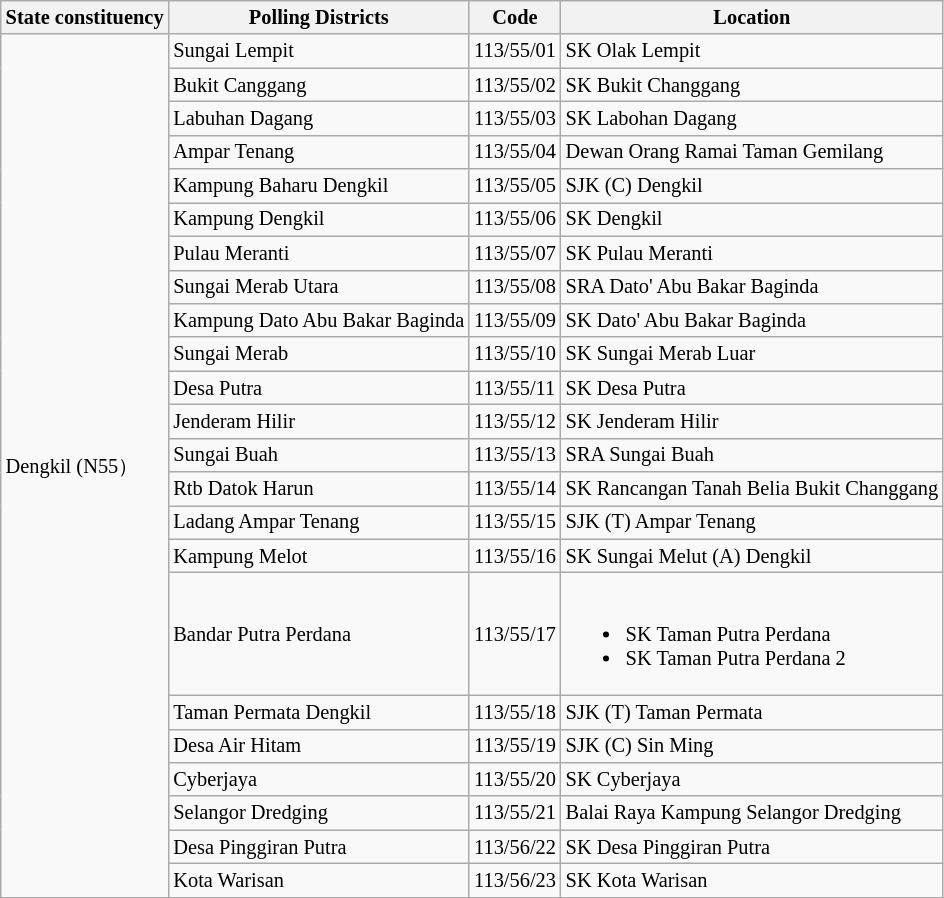<table class="wikitable sortable mw-collapsible" style="white-space:nowrap;font-size:85%">
<tr>
<th>State constituency</th>
<th>Polling Districts</th>
<th>Code</th>
<th>Location</th>
</tr>
<tr>
<td rowspan="23">Dengkil (N55）</td>
<td>Sungai Lempit</td>
<td>113/55/01</td>
<td>SK Olak Lempit</td>
</tr>
<tr>
<td>Bukit Canggang</td>
<td>113/55/02</td>
<td>SK Bukit Changgang</td>
</tr>
<tr>
<td>Labuhan Dagang</td>
<td>113/55/03</td>
<td>SK Labohan Dagang</td>
</tr>
<tr>
<td>Ampar Tenang</td>
<td>113/55/04</td>
<td>Dewan Orang Ramai Taman Gemilang</td>
</tr>
<tr>
<td>Kampung Baharu Dengkil</td>
<td>113/55/05</td>
<td>SJK (C) Dengkil</td>
</tr>
<tr>
<td>Kampung Dengkil</td>
<td>113/55/06</td>
<td>SK Dengkil</td>
</tr>
<tr>
<td>Pulau Meranti</td>
<td>113/55/07</td>
<td>SK Pulau Meranti</td>
</tr>
<tr>
<td>Sungai Merab Utara</td>
<td>113/55/08</td>
<td>SRA Dato' Abu Bakar Baginda</td>
</tr>
<tr>
<td>Kampung Dato Abu Bakar Baginda</td>
<td>113/55/09</td>
<td>SK Dato' Abu Bakar Baginda</td>
</tr>
<tr>
<td>Sungai Merab</td>
<td>113/55/10</td>
<td>SK Sungai Merab Luar</td>
</tr>
<tr>
<td>Desa Putra</td>
<td>113/55/11</td>
<td>SK Desa Putra</td>
</tr>
<tr>
<td>Jenderam Hilir</td>
<td>113/55/12</td>
<td>SK Jenderam Hilir</td>
</tr>
<tr>
<td>Sungai Buah</td>
<td>113/55/13</td>
<td>SRA Sungai Buah</td>
</tr>
<tr>
<td>Rtb Datok Harun</td>
<td>113/55/14</td>
<td>SK Rancangan Tanah Belia Bukit Changgang</td>
</tr>
<tr>
<td>Ladang Ampar Tenang</td>
<td>113/55/15</td>
<td>SJK (T) Ampar Tenang</td>
</tr>
<tr>
<td>Kampung Melot</td>
<td>113/55/16</td>
<td>SK Sungai Melut (A) Dengkil</td>
</tr>
<tr>
<td>Bandar Putra Perdana</td>
<td>113/55/17</td>
<td><br><ul><li>SK Taman Putra Perdana</li><li>SK Taman Putra Perdana 2</li></ul></td>
</tr>
<tr>
<td>Taman Permata Dengkil</td>
<td>113/55/18</td>
<td>SJK (T) Taman Permata</td>
</tr>
<tr>
<td>Desa Air Hitam</td>
<td>113/55/19</td>
<td>SJK (C) Sin Ming</td>
</tr>
<tr>
<td>Cyberjaya</td>
<td>113/55/20</td>
<td>SK Cyberjaya</td>
</tr>
<tr>
<td>Selangor Dredging</td>
<td>113/55/21</td>
<td>Balai Raya Kampung Selangor Dredging</td>
</tr>
<tr>
<td>Desa Pinggiran Putra</td>
<td>113/56/22</td>
<td>SK Desa Pinggiran Putra</td>
</tr>
<tr>
<td>Kota Warisan</td>
<td>113/56/23</td>
<td>SK Kota Warisan</td>
</tr>
</table>
